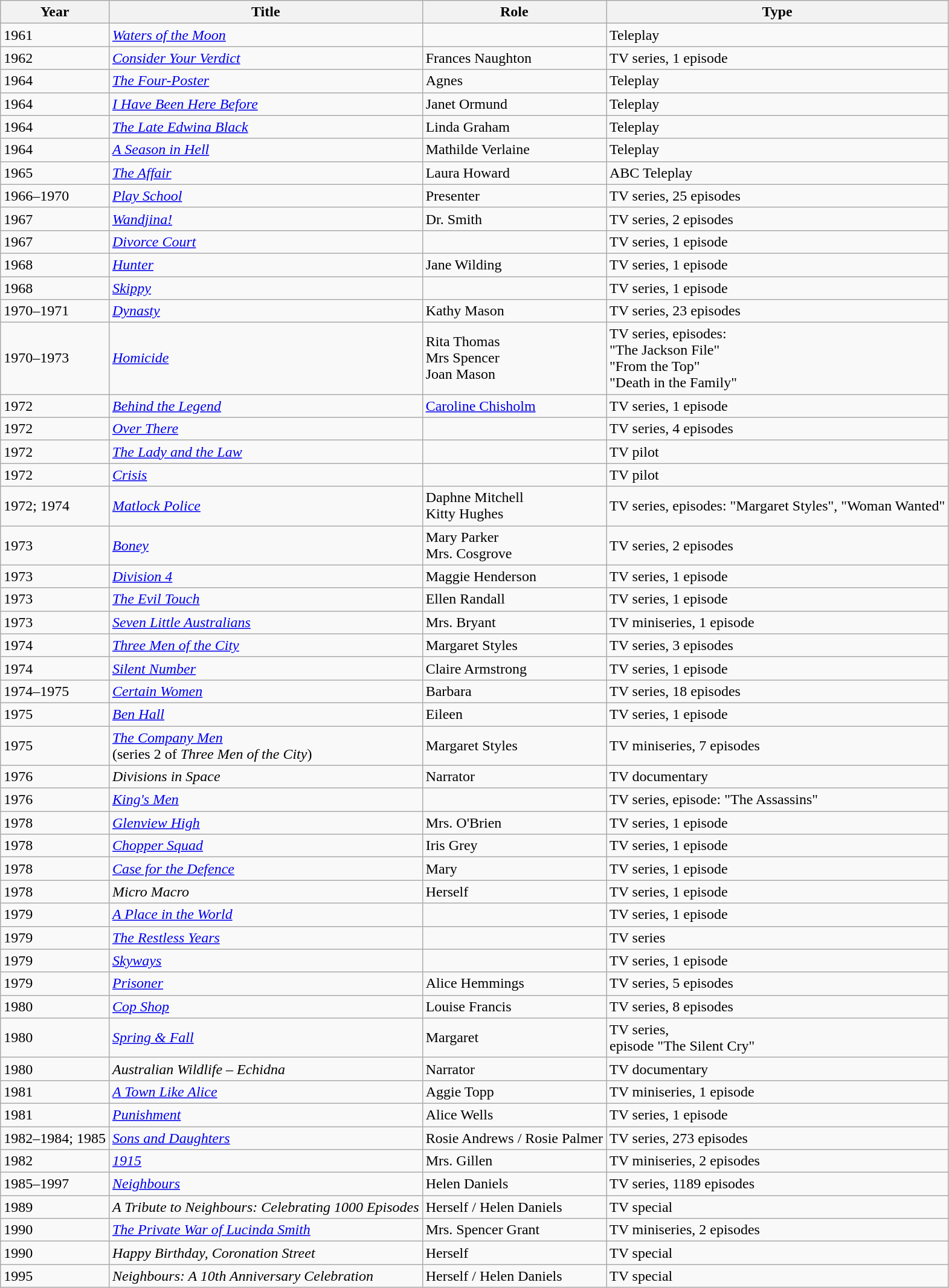<table class="wikitable">
<tr>
<th>Year</th>
<th>Title</th>
<th>Role</th>
<th>Type</th>
</tr>
<tr>
<td>1961</td>
<td><em><a href='#'>Waters of the Moon</a></em></td>
<td></td>
<td>Teleplay</td>
</tr>
<tr>
<td>1962</td>
<td><em><a href='#'>Consider Your Verdict</a></em></td>
<td>Frances Naughton</td>
<td>TV series, 1 episode</td>
</tr>
<tr>
<td>1964</td>
<td><em><a href='#'>The Four-Poster</a></em></td>
<td>Agnes</td>
<td>Teleplay</td>
</tr>
<tr>
<td>1964</td>
<td><em><a href='#'>I Have Been Here Before</a></em></td>
<td>Janet Ormund</td>
<td>Teleplay</td>
</tr>
<tr>
<td>1964</td>
<td><em><a href='#'>The Late Edwina Black</a></em></td>
<td>Linda Graham</td>
<td>Teleplay</td>
</tr>
<tr>
<td>1964</td>
<td><em><a href='#'>A Season in Hell</a></em></td>
<td>Mathilde Verlaine</td>
<td>Teleplay</td>
</tr>
<tr>
<td>1965</td>
<td><em><a href='#'>The Affair</a></em></td>
<td>Laura Howard</td>
<td>ABC Teleplay</td>
</tr>
<tr>
<td>1966–1970</td>
<td><em><a href='#'>Play School</a></em></td>
<td>Presenter</td>
<td>TV series, 25 episodes</td>
</tr>
<tr>
<td>1967</td>
<td><em><a href='#'>Wandjina!</a></em></td>
<td>Dr. Smith</td>
<td>TV series, 2 episodes</td>
</tr>
<tr>
<td>1967</td>
<td><em><a href='#'>Divorce Court</a></em></td>
<td></td>
<td>TV series, 1 episode</td>
</tr>
<tr>
<td>1968</td>
<td><em><a href='#'>Hunter</a></em></td>
<td>Jane Wilding</td>
<td>TV series, 1 episode</td>
</tr>
<tr>
<td>1968</td>
<td><em><a href='#'>Skippy</a></em></td>
<td></td>
<td>TV series, 1 episode</td>
</tr>
<tr>
<td>1970–1971</td>
<td><em><a href='#'>Dynasty</a></em></td>
<td>Kathy Mason</td>
<td>TV series, 23 episodes</td>
</tr>
<tr>
<td>1970–1973</td>
<td><em><a href='#'>Homicide</a></em></td>
<td>Rita Thomas<br>Mrs Spencer<br>Joan Mason</td>
<td>TV series, episodes:<br>"The Jackson File"<br>"From the Top"<br>"Death in the Family"</td>
</tr>
<tr>
<td>1972</td>
<td><em><a href='#'>Behind the Legend</a></em></td>
<td><a href='#'>Caroline Chisholm</a></td>
<td>TV series, 1 episode</td>
</tr>
<tr>
<td>1972</td>
<td><em><a href='#'>Over There</a></em></td>
<td></td>
<td>TV series, 4 episodes</td>
</tr>
<tr>
<td>1972</td>
<td><em><a href='#'>The Lady and the Law</a></em></td>
<td></td>
<td>TV pilot</td>
</tr>
<tr>
<td>1972</td>
<td><em><a href='#'>Crisis</a></em></td>
<td></td>
<td>TV pilot</td>
</tr>
<tr>
<td>1972; 1974</td>
<td><em><a href='#'>Matlock Police</a></em></td>
<td>Daphne Mitchell<br>Kitty Hughes</td>
<td>TV series, episodes: "Margaret Styles", "Woman Wanted"</td>
</tr>
<tr>
<td>1973</td>
<td><em><a href='#'>Boney</a></em></td>
<td>Mary Parker<br>Mrs. Cosgrove</td>
<td>TV series, 2 episodes</td>
</tr>
<tr>
<td>1973</td>
<td><em><a href='#'>Division 4</a></em></td>
<td>Maggie Henderson</td>
<td>TV series, 1 episode</td>
</tr>
<tr>
<td>1973</td>
<td><em><a href='#'>The Evil Touch</a></em></td>
<td>Ellen Randall</td>
<td>TV series, 1 episode</td>
</tr>
<tr>
<td>1973</td>
<td><em><a href='#'>Seven Little Australians</a></em></td>
<td>Mrs. Bryant</td>
<td>TV miniseries, 1 episode</td>
</tr>
<tr>
<td>1974</td>
<td><em><a href='#'>Three Men of the City</a></em></td>
<td>Margaret Styles</td>
<td>TV series, 3 episodes</td>
</tr>
<tr>
<td>1974</td>
<td><em><a href='#'>Silent Number</a></em></td>
<td>Claire Armstrong</td>
<td>TV series, 1 episode</td>
</tr>
<tr>
<td>1974–1975</td>
<td><em><a href='#'>Certain Women</a></em></td>
<td>Barbara</td>
<td>TV series, 18 episodes</td>
</tr>
<tr>
<td>1975</td>
<td><em><a href='#'>Ben Hall</a></em></td>
<td>Eileen</td>
<td>TV series, 1 episode</td>
</tr>
<tr>
<td>1975</td>
<td><em><a href='#'>The Company Men</a></em><br>(series 2 of <em>Three Men of the City</em>)</td>
<td>Margaret Styles</td>
<td>TV miniseries, 7 episodes</td>
</tr>
<tr>
<td>1976</td>
<td><em>Divisions in Space</em></td>
<td>Narrator</td>
<td>TV documentary</td>
</tr>
<tr>
<td>1976</td>
<td><em><a href='#'>King's Men</a></em></td>
<td></td>
<td>TV series, episode: "The Assassins"</td>
</tr>
<tr>
<td>1978</td>
<td><em><a href='#'>Glenview High</a></em></td>
<td>Mrs. O'Brien</td>
<td>TV series, 1 episode</td>
</tr>
<tr>
<td>1978</td>
<td><em><a href='#'>Chopper Squad</a></em></td>
<td>Iris Grey</td>
<td>TV series, 1 episode</td>
</tr>
<tr>
<td>1978</td>
<td><em><a href='#'>Case for the Defence</a></em></td>
<td>Mary</td>
<td>TV series, 1 episode</td>
</tr>
<tr>
<td>1978</td>
<td><em>Micro Macro</em></td>
<td>Herself</td>
<td>TV series, 1 episode</td>
</tr>
<tr>
<td>1979</td>
<td><em><a href='#'>A Place in the World</a></em></td>
<td></td>
<td>TV series, 1 episode</td>
</tr>
<tr>
<td>1979</td>
<td><em><a href='#'>The Restless Years</a></em></td>
<td></td>
<td>TV series</td>
</tr>
<tr>
<td>1979</td>
<td><em><a href='#'>Skyways</a></em></td>
<td></td>
<td>TV series, 1 episode</td>
</tr>
<tr>
<td>1979</td>
<td><em><a href='#'>Prisoner</a></em></td>
<td>Alice Hemmings</td>
<td>TV series, 5 episodes</td>
</tr>
<tr>
<td>1980</td>
<td><em><a href='#'>Cop Shop</a></em></td>
<td>Louise Francis</td>
<td>TV series, 8 episodes</td>
</tr>
<tr>
<td>1980</td>
<td><em><a href='#'>Spring & Fall</a></em></td>
<td>Margaret</td>
<td>TV series,<br>episode "The Silent Cry"</td>
</tr>
<tr>
<td>1980</td>
<td><em>Australian Wildlife – Echidna</em></td>
<td>Narrator</td>
<td>TV documentary</td>
</tr>
<tr>
<td>1981</td>
<td><em><a href='#'>A Town Like Alice</a></em></td>
<td>Aggie Topp</td>
<td>TV miniseries, 1 episode</td>
</tr>
<tr>
<td>1981</td>
<td><em><a href='#'>Punishment</a></em></td>
<td>Alice Wells</td>
<td>TV series, 1 episode</td>
</tr>
<tr>
<td>1982–1984; 1985</td>
<td><em><a href='#'>Sons and Daughters</a></em></td>
<td>Rosie Andrews / Rosie Palmer</td>
<td>TV series, 273 episodes</td>
</tr>
<tr>
<td>1982</td>
<td><em><a href='#'>1915</a></em></td>
<td>Mrs. Gillen</td>
<td>TV miniseries, 2 episodes</td>
</tr>
<tr>
<td>1985–1997</td>
<td><em><a href='#'>Neighbours</a></em></td>
<td>Helen Daniels</td>
<td>TV series, 1189 episodes</td>
</tr>
<tr>
<td>1989</td>
<td><em>A Tribute to Neighbours: Celebrating 1000 Episodes</em></td>
<td>Herself / Helen Daniels</td>
<td>TV special</td>
</tr>
<tr>
<td>1990</td>
<td><em><a href='#'>The Private War of Lucinda Smith</a></em></td>
<td>Mrs. Spencer Grant</td>
<td>TV miniseries, 2 episodes</td>
</tr>
<tr>
<td>1990</td>
<td><em>Happy Birthday, Coronation Street</em></td>
<td>Herself</td>
<td>TV special</td>
</tr>
<tr>
<td>1995</td>
<td><em>Neighbours: A 10th Anniversary Celebration</em></td>
<td>Herself / Helen Daniels</td>
<td>TV special</td>
</tr>
</table>
